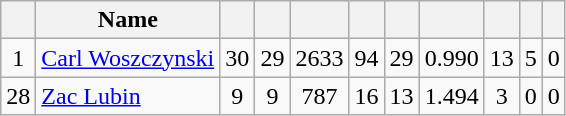<table class="wikitable sortable" style="text-align:center; font-size:100%;">
<tr>
<th></th>
<th>Name</th>
<th></th>
<th></th>
<th></th>
<th></th>
<th></th>
<th></th>
<th></th>
<th></th>
<th></th>
</tr>
<tr>
<td>1</td>
<td align=left> <a href='#'>Carl Woszczynski</a></td>
<td>30</td>
<td>29</td>
<td>2633</td>
<td>94</td>
<td>29</td>
<td>0.990</td>
<td>13</td>
<td>5</td>
<td>0</td>
</tr>
<tr>
<td>28</td>
<td align=left> <a href='#'>Zac Lubin</a></td>
<td>9</td>
<td>9</td>
<td>787</td>
<td>16</td>
<td>13</td>
<td>1.494</td>
<td>3</td>
<td>0</td>
<td>0</td>
</tr>
</table>
